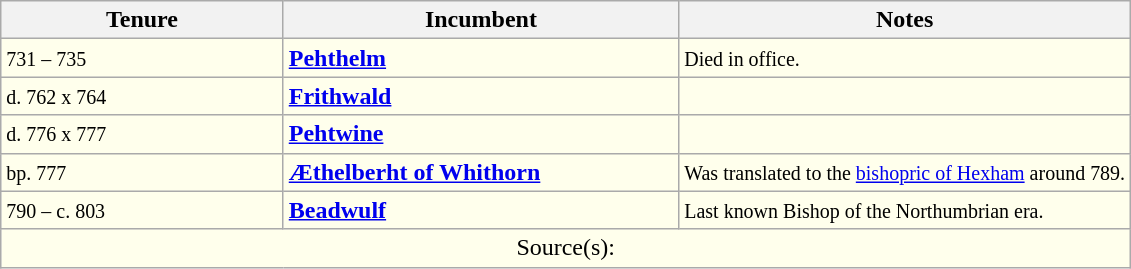<table class="wikitable">
<tr align=left>
<th width="25%">Tenure</th>
<th width="35%">Incumbent</th>
<th width="40%">Notes</th>
</tr>
<tr valign=top bgcolor="#ffffec">
<td><small>731 – 735</small></td>
<td><strong><a href='#'>Pehthelm</a></strong></td>
<td><small>Died in office.</small></td>
</tr>
<tr valign=top bgcolor="#ffffec">
<td><small>d. 762 x 764</small></td>
<td><strong><a href='#'>Frithwald</a></strong></td>
<td><small></small></td>
</tr>
<tr valign=top bgcolor="#ffffec">
<td><small>d. 776 x 777</small></td>
<td><strong><a href='#'>Pehtwine</a></strong></td>
<td><small></small></td>
</tr>
<tr valign=top bgcolor="#ffffec">
<td><small>bp. 777</small></td>
<td><strong><a href='#'>Æthelberht of Whithorn</a></strong></td>
<td><small>Was translated to the <a href='#'>bishopric of Hexham</a> around 789.</small></td>
</tr>
<tr valign=top bgcolor="#ffffec">
<td><small>790 – c. 803</small></td>
<td><strong><a href='#'>Beadwulf</a></strong></td>
<td><small>Last known Bishop of the Northumbrian era.</small></td>
</tr>
<tr valign=top bgcolor="#ffffec">
<td align=center colspan=3>Source(s):</td>
</tr>
</table>
